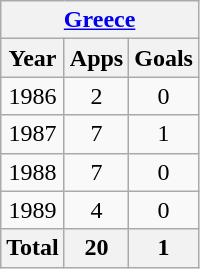<table class="wikitable" style="text-align:center">
<tr>
<th colspan=3><a href='#'>Greece</a></th>
</tr>
<tr>
<th>Year</th>
<th>Apps</th>
<th>Goals</th>
</tr>
<tr>
<td>1986</td>
<td>2</td>
<td>0</td>
</tr>
<tr>
<td>1987</td>
<td>7</td>
<td>1</td>
</tr>
<tr>
<td>1988</td>
<td>7</td>
<td>0</td>
</tr>
<tr>
<td>1989</td>
<td>4</td>
<td>0</td>
</tr>
<tr>
<th>Total</th>
<th>20</th>
<th>1</th>
</tr>
</table>
